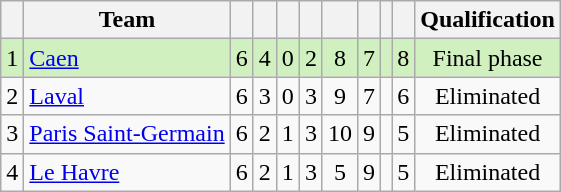<table class="wikitable" style="text-align:center">
<tr>
<th></th>
<th>Team</th>
<th></th>
<th></th>
<th></th>
<th></th>
<th></th>
<th></th>
<th></th>
<th></th>
<th>Qualification</th>
</tr>
<tr style="background:#D0F0C0;">
<td>1</td>
<td align="left"><a href='#'>Caen</a></td>
<td>6</td>
<td>4</td>
<td>0</td>
<td>2</td>
<td>8</td>
<td>7</td>
<td></td>
<td>8</td>
<td>Final phase</td>
</tr>
<tr>
<td>2</td>
<td align="left"><a href='#'>Laval</a></td>
<td>6</td>
<td>3</td>
<td>0</td>
<td>3</td>
<td>9</td>
<td>7</td>
<td></td>
<td>6</td>
<td>Eliminated</td>
</tr>
<tr>
<td>3</td>
<td align="left"><a href='#'>Paris Saint-Germain</a></td>
<td>6</td>
<td>2</td>
<td>1</td>
<td>3</td>
<td>10</td>
<td>9</td>
<td></td>
<td>5</td>
<td>Eliminated</td>
</tr>
<tr>
<td>4</td>
<td align="left"><a href='#'>Le Havre</a></td>
<td>6</td>
<td>2</td>
<td>1</td>
<td>3</td>
<td>5</td>
<td>9</td>
<td></td>
<td>5</td>
<td>Eliminated</td>
</tr>
</table>
